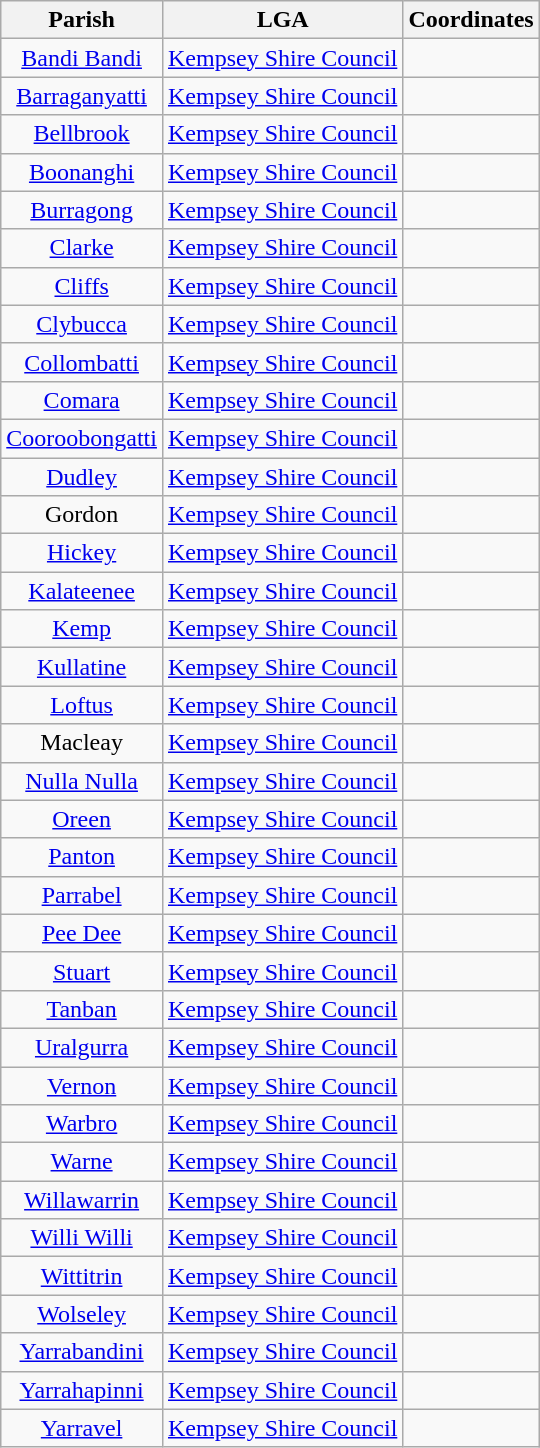<table class="wikitable" style="text-align:center">
<tr>
<th>Parish</th>
<th>LGA</th>
<th>Coordinates</th>
</tr>
<tr>
<td><a href='#'>Bandi Bandi</a></td>
<td><a href='#'>Kempsey Shire Council</a></td>
<td></td>
</tr>
<tr>
<td><a href='#'>Barraganyatti</a></td>
<td><a href='#'>Kempsey Shire Council</a></td>
<td></td>
</tr>
<tr>
<td><a href='#'>Bellbrook</a></td>
<td><a href='#'>Kempsey Shire Council</a></td>
<td></td>
</tr>
<tr>
<td><a href='#'>Boonanghi</a></td>
<td><a href='#'>Kempsey Shire Council</a></td>
<td></td>
</tr>
<tr>
<td><a href='#'>Burragong</a></td>
<td><a href='#'>Kempsey Shire Council</a></td>
<td></td>
</tr>
<tr>
<td><a href='#'>Clarke</a></td>
<td><a href='#'>Kempsey Shire Council</a></td>
<td></td>
</tr>
<tr>
<td><a href='#'>Cliffs</a></td>
<td><a href='#'>Kempsey Shire Council</a></td>
<td></td>
</tr>
<tr>
<td><a href='#'>Clybucca</a></td>
<td><a href='#'>Kempsey Shire Council</a></td>
<td></td>
</tr>
<tr>
<td><a href='#'>Collombatti</a></td>
<td><a href='#'>Kempsey Shire Council</a></td>
<td></td>
</tr>
<tr>
<td><a href='#'>Comara</a></td>
<td><a href='#'>Kempsey Shire Council</a></td>
<td></td>
</tr>
<tr>
<td><a href='#'>Cooroobongatti</a></td>
<td><a href='#'>Kempsey Shire Council</a></td>
<td></td>
</tr>
<tr>
<td><a href='#'>Dudley</a></td>
<td><a href='#'>Kempsey Shire Council</a></td>
<td></td>
</tr>
<tr>
<td>Gordon</td>
<td><a href='#'>Kempsey Shire Council</a></td>
<td></td>
</tr>
<tr>
<td><a href='#'>Hickey</a></td>
<td><a href='#'>Kempsey Shire Council</a></td>
<td></td>
</tr>
<tr>
<td><a href='#'>Kalateenee</a></td>
<td><a href='#'>Kempsey Shire Council</a></td>
<td></td>
</tr>
<tr>
<td><a href='#'>Kemp</a></td>
<td><a href='#'>Kempsey Shire Council</a></td>
<td></td>
</tr>
<tr>
<td><a href='#'>Kullatine</a></td>
<td><a href='#'>Kempsey Shire Council</a></td>
<td></td>
</tr>
<tr>
<td><a href='#'>Loftus</a></td>
<td><a href='#'>Kempsey Shire Council</a></td>
<td></td>
</tr>
<tr>
<td>Macleay</td>
<td><a href='#'>Kempsey Shire Council</a></td>
<td></td>
</tr>
<tr>
<td><a href='#'>Nulla Nulla</a></td>
<td><a href='#'>Kempsey Shire Council</a></td>
<td></td>
</tr>
<tr>
<td><a href='#'>Oreen</a></td>
<td><a href='#'>Kempsey Shire Council</a></td>
<td></td>
</tr>
<tr>
<td><a href='#'>Panton</a></td>
<td><a href='#'>Kempsey Shire Council</a></td>
<td></td>
</tr>
<tr>
<td><a href='#'>Parrabel</a></td>
<td><a href='#'>Kempsey Shire Council</a></td>
<td></td>
</tr>
<tr>
<td><a href='#'>Pee Dee</a></td>
<td><a href='#'>Kempsey Shire Council</a></td>
<td></td>
</tr>
<tr>
<td><a href='#'>Stuart</a></td>
<td><a href='#'>Kempsey Shire Council</a></td>
<td></td>
</tr>
<tr>
<td><a href='#'>Tanban</a></td>
<td><a href='#'>Kempsey Shire Council</a></td>
<td></td>
</tr>
<tr>
<td><a href='#'>Uralgurra</a></td>
<td><a href='#'>Kempsey Shire Council</a></td>
<td></td>
</tr>
<tr>
<td><a href='#'>Vernon</a></td>
<td><a href='#'>Kempsey Shire Council</a></td>
<td></td>
</tr>
<tr>
<td><a href='#'>Warbro</a></td>
<td><a href='#'>Kempsey Shire Council</a></td>
<td></td>
</tr>
<tr>
<td><a href='#'>Warne</a></td>
<td><a href='#'>Kempsey Shire Council</a></td>
<td></td>
</tr>
<tr>
<td><a href='#'>Willawarrin</a></td>
<td><a href='#'>Kempsey Shire Council</a></td>
<td></td>
</tr>
<tr>
<td><a href='#'>Willi Willi</a></td>
<td><a href='#'>Kempsey Shire Council</a></td>
<td></td>
</tr>
<tr>
<td><a href='#'>Wittitrin</a></td>
<td><a href='#'>Kempsey Shire Council</a></td>
<td></td>
</tr>
<tr>
<td><a href='#'>Wolseley</a></td>
<td><a href='#'>Kempsey Shire Council</a></td>
<td></td>
</tr>
<tr>
<td><a href='#'>Yarrabandini</a></td>
<td><a href='#'>Kempsey Shire Council</a></td>
<td></td>
</tr>
<tr>
<td><a href='#'>Yarrahapinni</a></td>
<td><a href='#'>Kempsey Shire Council</a></td>
<td></td>
</tr>
<tr>
<td><a href='#'>Yarravel</a></td>
<td><a href='#'>Kempsey Shire Council</a></td>
<td></td>
</tr>
</table>
